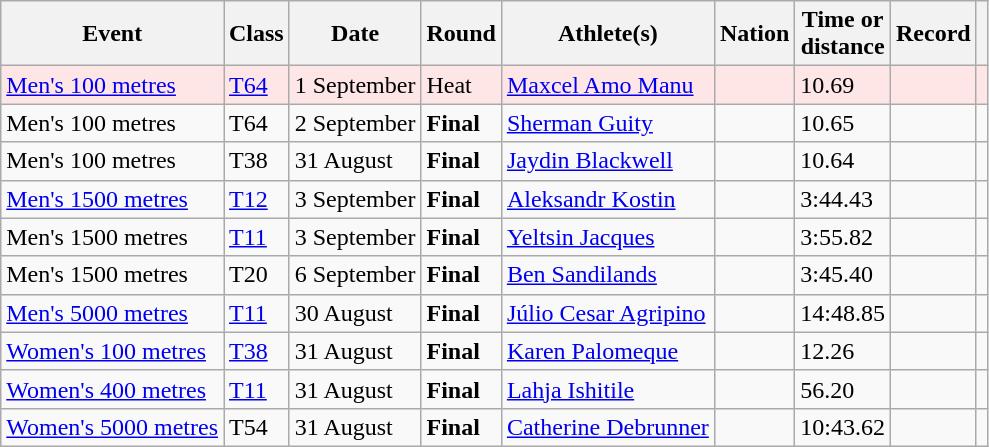<table class="wikitable sortable">
<tr>
<th>Event</th>
<th>Class</th>
<th>Date</th>
<th>Round</th>
<th>Athlete(s)</th>
<th>Nation</th>
<th>Time or<br>distance</th>
<th>Record</th>
<th class="unsortable"></th>
</tr>
<tr bgcolor="#FFE6E6">
<td><a href='#'>Men's 100 metres</a></td>
<td><a href='#'>T64</a></td>
<td>1 September</td>
<td>Heat</td>
<td><a href='#'>Maxcel Amo Manu</a></td>
<td></td>
<td>10.69</td>
<td></td>
<td> </td>
</tr>
<tr>
<td>Men's 100 metres</td>
<td>T64</td>
<td>2 September</td>
<td><strong>Final</strong></td>
<td><a href='#'>Sherman Guity</a></td>
<td></td>
<td>10.65</td>
<td></td>
<td></td>
</tr>
<tr>
<td>Men's 100 metres</td>
<td>T38</td>
<td>31 August</td>
<td><strong>Final</strong></td>
<td><a href='#'>Jaydin Blackwell</a></td>
<td></td>
<td>10.64</td>
<td><strong></strong></td>
<td></td>
</tr>
<tr>
<td><a href='#'>Men's 1500 metres</a></td>
<td><a href='#'>T12</a></td>
<td>3 September</td>
<td><strong>Final</strong></td>
<td><a href='#'>Aleksandr Kostin</a></td>
<td></td>
<td>3:44.43</td>
<td></td>
<td> </td>
</tr>
<tr>
<td>Men's 1500 metres</td>
<td><a href='#'>T11</a></td>
<td>3 September</td>
<td><strong>Final</strong></td>
<td><a href='#'>Yeltsin Jacques</a></td>
<td></td>
<td>3:55.82</td>
<td><strong></strong></td>
<td></td>
</tr>
<tr>
<td>Men's 1500 metres</td>
<td>T20</td>
<td>6 September</td>
<td><strong>Final</strong></td>
<td><a href='#'>Ben Sandilands</a></td>
<td></td>
<td>3:45.40</td>
<td><strong></strong></td>
<td></td>
</tr>
<tr>
<td><a href='#'>Men's 5000 metres</a></td>
<td><a href='#'>T11</a></td>
<td>30 August</td>
<td><strong>Final</strong></td>
<td><a href='#'>Júlio Cesar Agripino</a></td>
<td></td>
<td>14:48.85</td>
<td><strong></strong></td>
<td></td>
</tr>
<tr>
<td><a href='#'>Women's 100 metres</a></td>
<td><a href='#'>T38</a></td>
<td>31 August</td>
<td><strong>Final</strong></td>
<td><a href='#'>Karen Palomeque</a></td>
<td></td>
<td>12.26</td>
<td><strong></strong></td>
<td></td>
</tr>
<tr>
<td><a href='#'>Women's 400 metres</a></td>
<td><a href='#'>T11</a></td>
<td>31 August</td>
<td><strong>Final</strong></td>
<td><a href='#'>Lahja Ishitile</a></td>
<td></td>
<td>56.20</td>
<td></td>
<td></td>
</tr>
<tr>
<td><a href='#'>Women's 5000 metres</a></td>
<td>T54</td>
<td>31 August</td>
<td><strong>Final</strong></td>
<td><a href='#'>Catherine Debrunner</a></td>
<td></td>
<td>10:43.62</td>
<td></td>
<td></td>
</tr>
</table>
